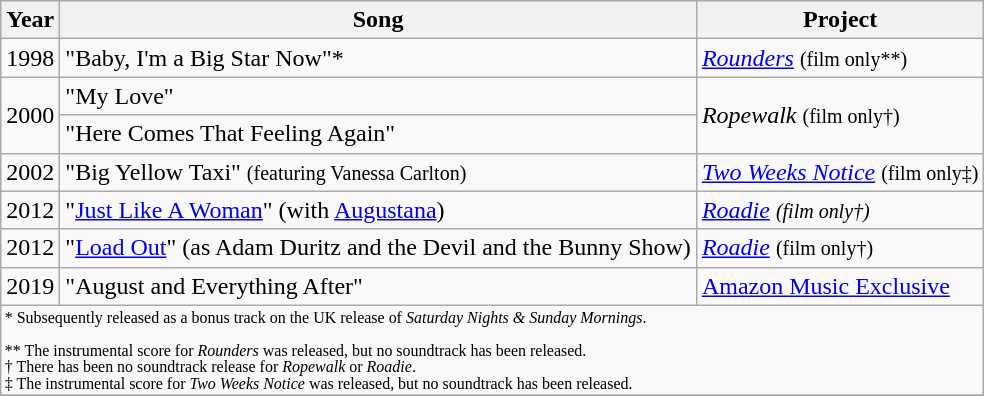<table class="wikitable">
<tr>
<th>Year</th>
<th>Song</th>
<th>Project</th>
</tr>
<tr>
<td>1998</td>
<td>"Baby, I'm a Big Star Now"*</td>
<td><em><a href='#'>Rounders</a></em> <small>(film only**)</small></td>
</tr>
<tr>
<td rowspan="2">2000</td>
<td>"My Love"</td>
<td rowspan="2"><em>Ropewalk</em> <small>(film only†)</small></td>
</tr>
<tr>
<td>"Here Comes That Feeling Again"</td>
</tr>
<tr>
<td>2002</td>
<td>"Big Yellow Taxi" <small>(featuring Vanessa Carlton)</small></td>
<td><em><a href='#'>Two Weeks Notice</a></em> <small>(film only‡)</small></td>
</tr>
<tr>
<td>2012</td>
<td>"<a href='#'>Just Like A Woman</a>" (with <a href='#'>Augustana</a>)</td>
<td><em><a href='#'>Roadie</a> <small>(film only†)</small></em></td>
</tr>
<tr>
<td>2012</td>
<td>"<a href='#'>Load Out</a>" (as Adam Duritz and the Devil and the Bunny Show)</td>
<td><a href='#'><em>Roadie</em></a> <small>(film only†)</small> </td>
</tr>
<tr>
<td>2019</td>
<td>"August and Everything After"</td>
<td><a href='#'>Amazon Music Exclusive</a></td>
</tr>
<tr>
<td colspan="10" style="font-size:8pt">* Subsequently released as a bonus track on the UK release of <em>Saturday Nights & Sunday Mornings</em>.<br><br>&ast;&ast; The instrumental score for <em>Rounders</em> was released, but no soundtrack has been released.<br>
† There has been no soundtrack release for <em>Ropewalk</em> or <em>Roadie</em>.<br>
‡ The instrumental score for <em>Two Weeks Notice</em> was released, but no soundtrack has been released.</td>
</tr>
<tr>
</tr>
</table>
